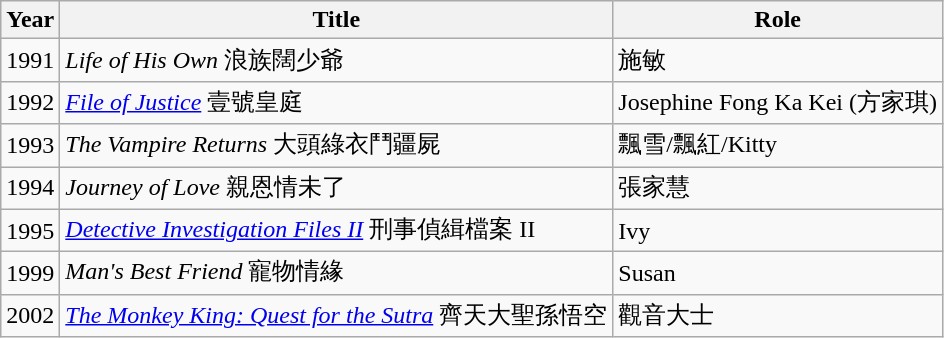<table class="wikitable sortable">
<tr>
<th>Year</th>
<th>Title</th>
<th>Role</th>
</tr>
<tr>
<td>1991</td>
<td><em>Life of His Own</em> 浪族闊少爺</td>
<td>施敏</td>
</tr>
<tr>
<td>1992</td>
<td><em><a href='#'>File of Justice</a></em> 壹號皇庭</td>
<td>Josephine Fong Ka Kei (方家琪)</td>
</tr>
<tr>
<td>1993</td>
<td><em>The Vampire Returns</em> 大頭綠衣鬥疆屍</td>
<td>飄雪/飄紅/Kitty</td>
</tr>
<tr>
<td>1994</td>
<td><em>Journey of Love</em> 親恩情未了</td>
<td>張家慧</td>
</tr>
<tr>
<td>1995</td>
<td><em><a href='#'>Detective Investigation Files II</a></em> 刑事偵緝檔案 II</td>
<td>Ivy</td>
</tr>
<tr>
<td>1999</td>
<td><em>Man's Best Friend</em> 寵物情緣</td>
<td>Susan</td>
</tr>
<tr>
<td>2002</td>
<td><em><a href='#'>The Monkey King: Quest for the Sutra</a></em> 齊天大聖孫悟空</td>
<td>觀音大士</td>
</tr>
</table>
